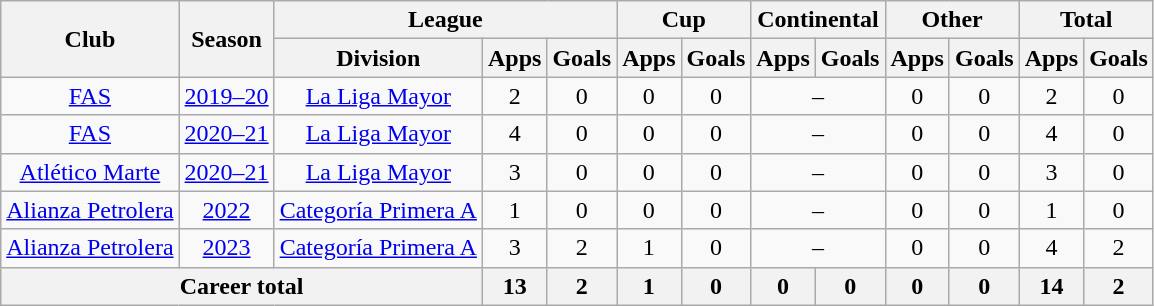<table class="wikitable" style="text-align: center">
<tr>
<th rowspan="2">Club</th>
<th rowspan="2">Season</th>
<th colspan="3">League</th>
<th colspan="2">Cup</th>
<th colspan="2">Continental</th>
<th colspan="2">Other</th>
<th colspan="2">Total</th>
</tr>
<tr>
<th>Division</th>
<th>Apps</th>
<th>Goals</th>
<th>Apps</th>
<th>Goals</th>
<th>Apps</th>
<th>Goals</th>
<th>Apps</th>
<th>Goals</th>
<th>Apps</th>
<th>Goals</th>
</tr>
<tr>
<td><a href='#'>FAS</a></td>
<td><a href='#'>2019–20</a></td>
<td><a href='#'>La Liga Mayor</a></td>
<td>2</td>
<td>0</td>
<td>0</td>
<td>0</td>
<td colspan="2">–</td>
<td>0</td>
<td>0</td>
<td>2</td>
<td>0</td>
</tr>
<tr>
<td><a href='#'>FAS</a></td>
<td><a href='#'>2020–21</a></td>
<td><a href='#'>La Liga Mayor</a></td>
<td>4</td>
<td>0</td>
<td>0</td>
<td>0</td>
<td colspan="2">–</td>
<td>0</td>
<td>0</td>
<td>4</td>
<td>0</td>
</tr>
<tr>
<td><a href='#'>Atlético Marte</a></td>
<td><a href='#'>2020–21</a></td>
<td><a href='#'>La Liga Mayor</a></td>
<td>3</td>
<td>0</td>
<td>0</td>
<td>0</td>
<td colspan="2">–</td>
<td>0</td>
<td>0</td>
<td>3</td>
<td>0</td>
</tr>
<tr>
<td><a href='#'>Alianza Petrolera</a></td>
<td><a href='#'>2022</a></td>
<td><a href='#'>Categoría Primera A</a></td>
<td>1</td>
<td>0</td>
<td>0</td>
<td>0</td>
<td colspan="2">–</td>
<td>0</td>
<td>0</td>
<td>1</td>
<td>0</td>
</tr>
<tr>
<td><a href='#'>Alianza Petrolera</a></td>
<td><a href='#'>2023</a></td>
<td><a href='#'>Categoría Primera A</a></td>
<td>3</td>
<td>2</td>
<td>1</td>
<td>0</td>
<td colspan="2">–</td>
<td>0</td>
<td>0</td>
<td>4</td>
<td>2</td>
</tr>
<tr>
<th colspan=3>Career total</th>
<th>13</th>
<th>2</th>
<th>1</th>
<th>0</th>
<th>0</th>
<th>0</th>
<th>0</th>
<th>0</th>
<th>14</th>
<th>2</th>
</tr>
</table>
